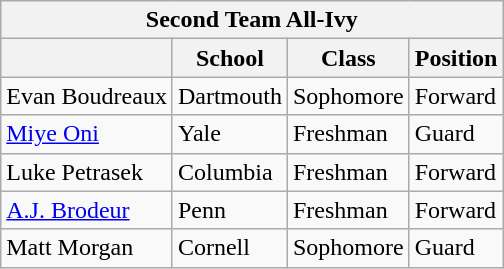<table class="wikitable">
<tr>
<th colspan="4">Second Team All-Ivy</th>
</tr>
<tr>
<th></th>
<th>School</th>
<th>Class</th>
<th>Position</th>
</tr>
<tr>
<td>Evan Boudreaux</td>
<td>Dartmouth</td>
<td>Sophomore</td>
<td>Forward</td>
</tr>
<tr>
<td><a href='#'>Miye Oni</a></td>
<td>Yale</td>
<td>Freshman</td>
<td>Guard</td>
</tr>
<tr>
<td>Luke Petrasek</td>
<td>Columbia</td>
<td>Freshman</td>
<td>Forward</td>
</tr>
<tr>
<td><a href='#'>A.J. Brodeur</a></td>
<td>Penn</td>
<td>Freshman</td>
<td>Forward</td>
</tr>
<tr>
<td>Matt Morgan</td>
<td>Cornell</td>
<td>Sophomore</td>
<td>Guard</td>
</tr>
</table>
